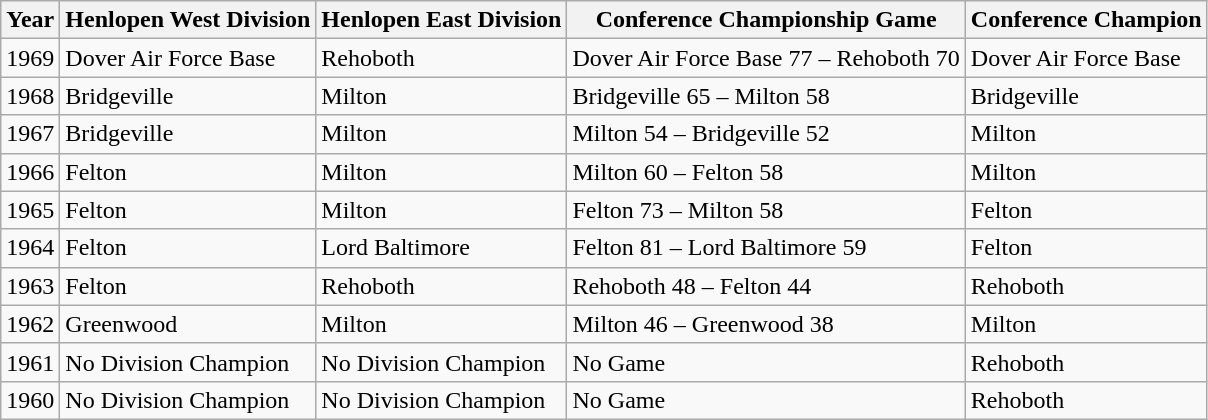<table class="wikitable">
<tr>
<th>Year</th>
<th>Henlopen West Division</th>
<th>Henlopen East Division</th>
<th>Conference Championship Game</th>
<th>Conference Champion</th>
</tr>
<tr>
<td>1969</td>
<td>Dover Air Force Base</td>
<td>Rehoboth</td>
<td>Dover Air Force Base 77 – Rehoboth 70</td>
<td>Dover Air Force Base</td>
</tr>
<tr>
<td>1968</td>
<td>Bridgeville</td>
<td>Milton</td>
<td>Bridgeville 65 – Milton 58</td>
<td>Bridgeville</td>
</tr>
<tr>
<td>1967</td>
<td>Bridgeville</td>
<td>Milton</td>
<td>Milton 54 – Bridgeville 52</td>
<td>Milton</td>
</tr>
<tr>
<td>1966</td>
<td>Felton</td>
<td>Milton</td>
<td>Milton 60 – Felton 58</td>
<td>Milton</td>
</tr>
<tr>
<td>1965</td>
<td>Felton</td>
<td>Milton</td>
<td>Felton 73 – Milton 58</td>
<td>Felton</td>
</tr>
<tr>
<td>1964</td>
<td>Felton</td>
<td>Lord Baltimore</td>
<td>Felton 81 – Lord Baltimore 59</td>
<td>Felton</td>
</tr>
<tr>
<td>1963</td>
<td>Felton</td>
<td>Rehoboth</td>
<td>Rehoboth 48 – Felton 44</td>
<td>Rehoboth</td>
</tr>
<tr>
<td>1962</td>
<td>Greenwood</td>
<td>Milton</td>
<td>Milton 46 – Greenwood 38</td>
<td>Milton</td>
</tr>
<tr>
<td>1961</td>
<td>No Division Champion</td>
<td>No Division Champion</td>
<td>No Game</td>
<td>Rehoboth</td>
</tr>
<tr>
<td>1960</td>
<td>No Division Champion</td>
<td>No Division Champion</td>
<td>No Game</td>
<td>Rehoboth</td>
</tr>
</table>
